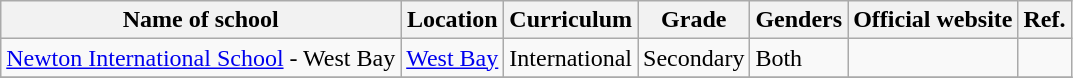<table class="wikitable">
<tr>
<th>Name of school</th>
<th>Location</th>
<th>Curriculum</th>
<th>Grade</th>
<th>Genders</th>
<th>Official website</th>
<th>Ref.</th>
</tr>
<tr>
<td><a href='#'>Newton International School</a> - West Bay</td>
<td><a href='#'>West Bay</a></td>
<td>International</td>
<td>Secondary</td>
<td>Both</td>
<td></td>
<td></td>
</tr>
<tr>
</tr>
</table>
